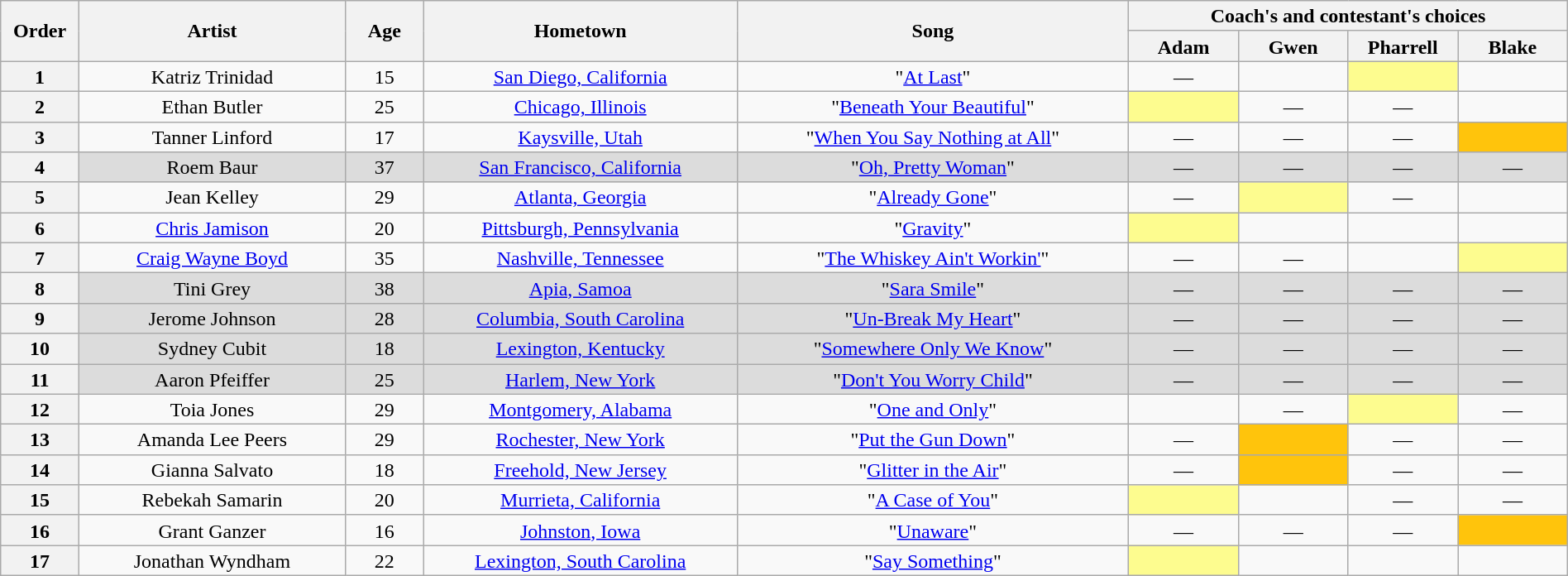<table class="wikitable" style="text-align:center; line-height:17px; width:100%;">
<tr>
<th scope="col" rowspan="2" width="05%">Order</th>
<th scope="col" rowspan="2" width="17%">Artist</th>
<th scope="col" rowspan="2" width="05%">Age</th>
<th scope="col" rowspan="2" width="20%">Hometown</th>
<th scope="col" rowspan="2" width="25%">Song</th>
<th scope="col" colspan="4" width="28%">Coach's and contestant's choices</th>
</tr>
<tr>
<th width="07%">Adam</th>
<th width="07%">Gwen</th>
<th width="07%">Pharrell</th>
<th width="07%">Blake</th>
</tr>
<tr>
<th>1</th>
<td>Katriz Trinidad</td>
<td>15</td>
<td><a href='#'>San Diego, California</a></td>
<td>"<a href='#'>At Last</a>"</td>
<td>—</td>
<td><strong></strong></td>
<td style="background:#fdfc8f;"><strong></strong></td>
<td><strong></strong></td>
</tr>
<tr>
<th>2</th>
<td>Ethan Butler</td>
<td>25</td>
<td><a href='#'>Chicago, Illinois</a></td>
<td>"<a href='#'>Beneath Your Beautiful</a>"</td>
<td style="background:#fdfc8f;"><strong></strong></td>
<td>—</td>
<td>—</td>
<td><strong></strong></td>
</tr>
<tr>
<th>3</th>
<td>Tanner Linford</td>
<td>17</td>
<td><a href='#'>Kaysville, Utah</a></td>
<td>"<a href='#'>When You Say Nothing at All</a>"</td>
<td>—</td>
<td>—</td>
<td>—</td>
<td style="background:#FFC40C;"><strong></strong></td>
</tr>
<tr>
<th>4</th>
<td style="background:#DCDCDC;">Roem Baur</td>
<td style="background:#DCDCDC;">37</td>
<td style="background:#DCDCDC;"><a href='#'>San Francisco, California</a></td>
<td style="background:#DCDCDC;">"<a href='#'>Oh, Pretty Woman</a>"</td>
<td style="background:#DCDCDC;">—</td>
<td style="background:#DCDCDC;">—</td>
<td style="background:#DCDCDC;">—</td>
<td style="background:#DCDCDC;">—</td>
</tr>
<tr>
<th>5</th>
<td>Jean Kelley</td>
<td>29</td>
<td><a href='#'>Atlanta, Georgia</a></td>
<td>"<a href='#'>Already Gone</a>"</td>
<td>—</td>
<td style="background:#fdfc8f;"><strong></strong></td>
<td>—</td>
<td><strong></strong></td>
</tr>
<tr>
<th>6</th>
<td><a href='#'>Chris Jamison</a></td>
<td>20</td>
<td><a href='#'>Pittsburgh, Pennsylvania</a></td>
<td>"<a href='#'>Gravity</a>"</td>
<td style="background:#fdfc8f;"><strong></strong></td>
<td><strong></strong></td>
<td><strong></strong></td>
<td><strong></strong></td>
</tr>
<tr>
<th>7</th>
<td><a href='#'>Craig Wayne Boyd</a></td>
<td>35</td>
<td><a href='#'>Nashville, Tennessee</a></td>
<td>"<a href='#'>The Whiskey Ain't Workin'</a>"</td>
<td>—</td>
<td>—</td>
<td><strong></strong></td>
<td style="background:#fdfc8f;"><strong></strong></td>
</tr>
<tr>
<th>8</th>
<td style="background:#DCDCDC;">Tini Grey</td>
<td style="background:#DCDCDC;">38</td>
<td style="background:#DCDCDC;"><a href='#'>Apia, Samoa</a></td>
<td style="background:#DCDCDC;">"<a href='#'>Sara Smile</a>"</td>
<td style="background:#DCDCDC;">—</td>
<td style="background:#DCDCDC;">—</td>
<td style="background:#DCDCDC;">—</td>
<td style="background:#DCDCDC;">—</td>
</tr>
<tr>
<th>9</th>
<td style="background:#DCDCDC;">Jerome Johnson</td>
<td style="background:#DCDCDC;">28</td>
<td style="background:#DCDCDC;"><a href='#'>Columbia, South Carolina</a></td>
<td style="background:#DCDCDC;">"<a href='#'>Un-Break My Heart</a>"</td>
<td style="background:#DCDCDC;">—</td>
<td style="background:#DCDCDC;">—</td>
<td style="background:#DCDCDC;">—</td>
<td style="background:#DCDCDC;">—</td>
</tr>
<tr>
<th>10</th>
<td style="background:#DCDCDC;">Sydney Cubit</td>
<td style="background:#DCDCDC;">18</td>
<td style="background:#DCDCDC;"><a href='#'>Lexington, Kentucky</a></td>
<td style="background:#DCDCDC;">"<a href='#'>Somewhere Only We Know</a>"</td>
<td style="background:#DCDCDC;">—</td>
<td style="background:#DCDCDC;">—</td>
<td style="background:#DCDCDC;">—</td>
<td style="background:#DCDCDC;">—</td>
</tr>
<tr>
<th>11</th>
<td style="background:#DCDCDC;">Aaron Pfeiffer</td>
<td style="background:#DCDCDC;">25</td>
<td style="background:#DCDCDC;"><a href='#'>Harlem, New York</a></td>
<td style="background:#DCDCDC;">"<a href='#'>Don't You Worry Child</a>"</td>
<td style="background:#DCDCDC;">—</td>
<td style="background:#DCDCDC;">—</td>
<td style="background:#DCDCDC;">—</td>
<td style="background:#DCDCDC;">—</td>
</tr>
<tr>
<th>12</th>
<td>Toia Jones</td>
<td>29</td>
<td><a href='#'>Montgomery, Alabama</a></td>
<td>"<a href='#'>One and Only</a>"</td>
<td><strong></strong></td>
<td>—</td>
<td style="background:#fdfc8f;"><strong></strong></td>
<td>—</td>
</tr>
<tr>
<th>13</th>
<td>Amanda Lee Peers</td>
<td>29</td>
<td><a href='#'>Rochester, New York</a></td>
<td>"<a href='#'>Put the Gun Down</a>"</td>
<td>—</td>
<td style="background:#FFC40C;"><strong></strong></td>
<td>—</td>
<td>—</td>
</tr>
<tr>
<th>14</th>
<td>Gianna Salvato</td>
<td>18</td>
<td><a href='#'>Freehold, New Jersey</a></td>
<td>"<a href='#'>Glitter in the Air</a>"</td>
<td>—</td>
<td style="background:#FFC40C;"><strong></strong></td>
<td>—</td>
<td>—</td>
</tr>
<tr>
<th>15</th>
<td>Rebekah Samarin</td>
<td>20</td>
<td><a href='#'>Murrieta, California</a></td>
<td>"<a href='#'>A Case of You</a>"</td>
<td style="background:#fdfc8f;"><strong></strong></td>
<td><strong></strong></td>
<td>—</td>
<td>—</td>
</tr>
<tr>
<th>16</th>
<td>Grant Ganzer</td>
<td>16</td>
<td><a href='#'>Johnston, Iowa</a></td>
<td>"<a href='#'>Unaware</a>"</td>
<td>—</td>
<td>—</td>
<td>—</td>
<td style="background:#FFC40C;"><strong></strong></td>
</tr>
<tr>
<th>17</th>
<td>Jonathan Wyndham</td>
<td>22</td>
<td><a href='#'>Lexington, South Carolina</a></td>
<td>"<a href='#'>Say Something</a>"</td>
<td style="background:#fdfc8f;"><strong></strong></td>
<td><strong></strong></td>
<td><strong></strong></td>
<td><strong></strong></td>
</tr>
</table>
